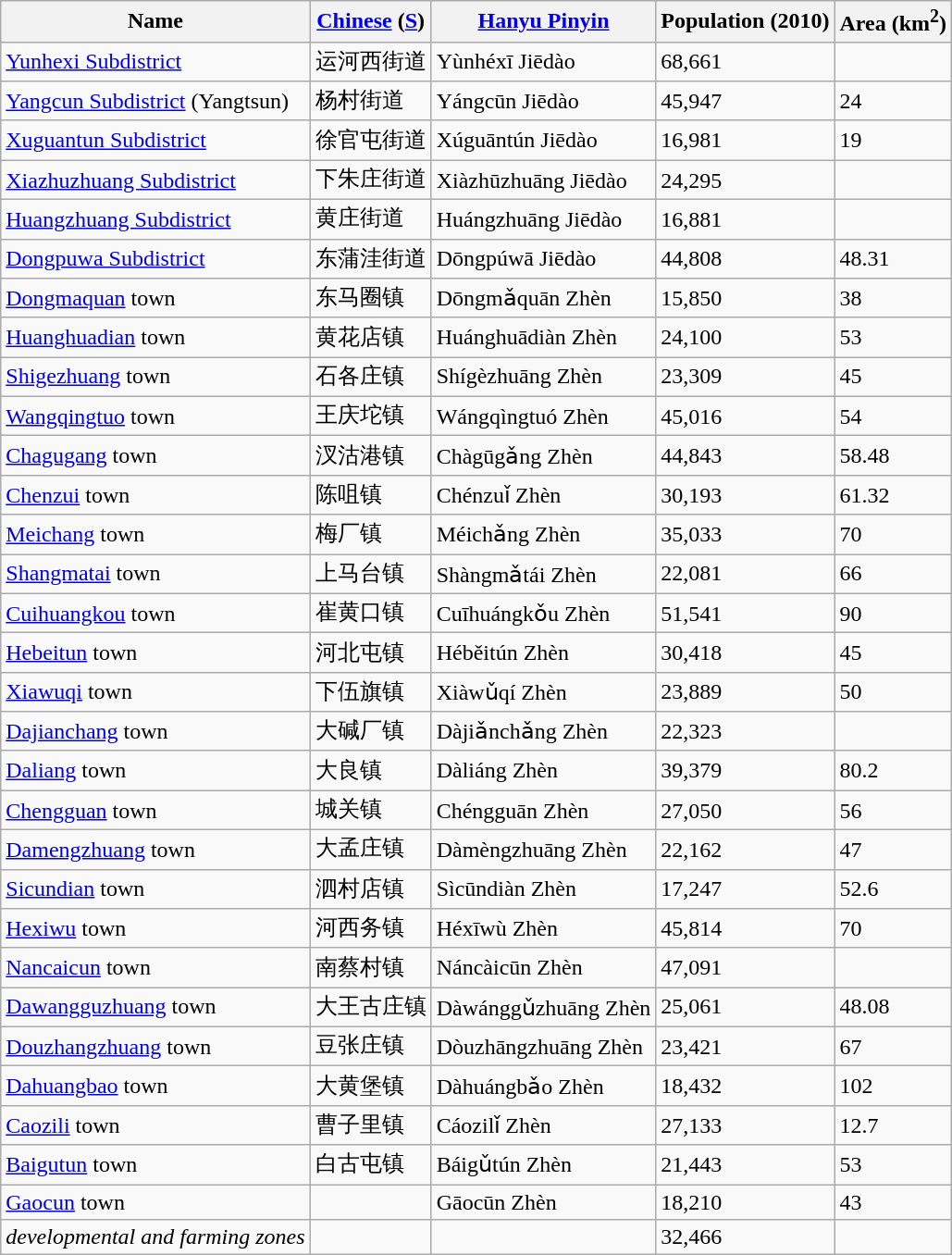<table class="wikitable">
<tr>
<th>Name</th>
<th><a href='#'>Chinese</a> (<a href='#'>S</a>)</th>
<th><a href='#'>Hanyu Pinyin</a></th>
<th>Population (2010)</th>
<th>Area (km<sup>2</sup>)</th>
</tr>
<tr>
<td><a href='#'>Yunhexi Subdistrict</a></td>
<td>运河西街道</td>
<td>Yùnhéxī Jiēdào</td>
<td>68,661</td>
<td></td>
</tr>
<tr>
<td><a href='#'>Yangcun Subdistrict</a> (Yangtsun)</td>
<td>杨村街道</td>
<td>Yángcūn Jiēdào</td>
<td>45,947</td>
<td>24</td>
</tr>
<tr>
<td><a href='#'>Xuguantun Subdistrict</a></td>
<td>徐官屯街道</td>
<td>Xúguāntún Jiēdào</td>
<td>16,981</td>
<td>19</td>
</tr>
<tr>
<td><a href='#'>Xiazhuzhuang Subdistrict</a></td>
<td>下朱庄街道</td>
<td>Xiàzhūzhuāng Jiēdào</td>
<td>24,295</td>
<td></td>
</tr>
<tr>
<td><a href='#'>Huangzhuang Subdistrict</a></td>
<td>黄庄街道</td>
<td>Huángzhuāng Jiēdào</td>
<td>16,881</td>
<td></td>
</tr>
<tr>
<td><a href='#'>Dongpuwa Subdistrict</a></td>
<td>东蒲洼街道</td>
<td>Dōngpúwā Jiēdào</td>
<td>44,808</td>
<td>48.31</td>
</tr>
<tr>
<td><a href='#'>Dongmaquan</a> town</td>
<td>东马圈镇</td>
<td>Dōngmǎquān Zhèn</td>
<td>15,850</td>
<td>38</td>
</tr>
<tr>
<td><a href='#'>Huanghuadian</a> town</td>
<td>黄花店镇</td>
<td>Huánghuādiàn Zhèn</td>
<td>24,100</td>
<td>53</td>
</tr>
<tr>
<td><a href='#'>Shigezhuang</a> town</td>
<td>石各庄镇</td>
<td>Shígèzhuāng Zhèn</td>
<td>23,309</td>
<td>45</td>
</tr>
<tr>
<td><a href='#'>Wangqingtuo</a> town</td>
<td>王庆坨镇</td>
<td>Wángqìngtuó Zhèn</td>
<td>45,016</td>
<td>54</td>
</tr>
<tr>
<td><a href='#'>Chagugang</a> town</td>
<td>汊沽港镇</td>
<td>Chàgūgǎng Zhèn</td>
<td>44,843</td>
<td>58.48</td>
</tr>
<tr>
<td><a href='#'>Chenzui</a> town</td>
<td>陈咀镇</td>
<td>Chénzuǐ Zhèn</td>
<td>30,193</td>
<td>61.32</td>
</tr>
<tr>
<td><a href='#'>Meichang</a> town</td>
<td>梅厂镇</td>
<td>Méichǎng Zhèn</td>
<td>35,033</td>
<td>70</td>
</tr>
<tr>
<td><a href='#'>Shangmatai</a> town</td>
<td>上马台镇</td>
<td>Shàngmǎtái Zhèn</td>
<td>22,081</td>
<td>66</td>
</tr>
<tr>
<td><a href='#'>Cuihuangkou</a> town</td>
<td>崔黄口镇</td>
<td>Cuīhuángkǒu Zhèn</td>
<td>51,541</td>
<td>90</td>
</tr>
<tr>
<td><a href='#'>Hebeitun</a> town</td>
<td>河北屯镇</td>
<td>Héběitún Zhèn</td>
<td>30,418</td>
<td>45</td>
</tr>
<tr>
<td><a href='#'>Xiawuqi</a> town</td>
<td>下伍旗镇</td>
<td>Xiàwǔqí Zhèn</td>
<td>23,889</td>
<td>50</td>
</tr>
<tr>
<td><a href='#'>Dajianchang</a> town</td>
<td>大碱厂镇</td>
<td>Dàjiǎnchǎng Zhèn</td>
<td>22,323</td>
<td></td>
</tr>
<tr>
<td><a href='#'>Daliang</a> town</td>
<td>大良镇</td>
<td>Dàliáng Zhèn</td>
<td>39,379</td>
<td>80.2</td>
</tr>
<tr>
<td><a href='#'>Chengguan</a> town</td>
<td>城关镇</td>
<td>Chéngguān Zhèn</td>
<td>27,050</td>
<td>56</td>
</tr>
<tr>
<td><a href='#'>Damengzhuang</a> town</td>
<td>大孟庄镇</td>
<td>Dàmèngzhuāng Zhèn</td>
<td>22,162</td>
<td>47</td>
</tr>
<tr>
<td><a href='#'>Sicundian</a> town</td>
<td>泗村店镇</td>
<td>Sìcūndiàn Zhèn</td>
<td>17,247</td>
<td>52.6</td>
</tr>
<tr>
<td><a href='#'>Hexiwu</a> town</td>
<td>河西务镇</td>
<td>Héxīwù Zhèn</td>
<td>45,814</td>
<td>70</td>
</tr>
<tr>
<td><a href='#'>Nancaicun</a> town</td>
<td>南蔡村镇</td>
<td>Náncàicūn Zhèn</td>
<td>47,091</td>
<td></td>
</tr>
<tr>
<td><a href='#'>Dawangguzhuang</a> town</td>
<td>大王古庄镇</td>
<td>Dàwánggǔzhuāng Zhèn</td>
<td>25,061</td>
<td>48.08</td>
</tr>
<tr>
<td><a href='#'>Douzhangzhuang</a> town</td>
<td>豆张庄镇</td>
<td>Dòuzhāngzhuāng Zhèn</td>
<td>23,421</td>
<td>67</td>
</tr>
<tr>
<td><a href='#'>Dahuangbao</a> town</td>
<td>大黄堡镇</td>
<td>Dàhuángbǎo Zhèn</td>
<td>18,432</td>
<td>102</td>
</tr>
<tr>
<td><a href='#'>Caozili</a> town</td>
<td>曹子里镇</td>
<td>Cáozilǐ Zhèn</td>
<td>27,133</td>
<td>12.7</td>
</tr>
<tr>
<td><a href='#'>Baigutun</a> town</td>
<td>白古屯镇</td>
<td>Báigǔtún Zhèn</td>
<td>21,443</td>
<td>53</td>
</tr>
<tr>
<td><a href='#'>Gaocun</a> town</td>
<td></td>
<td>Gāocūn Zhèn</td>
<td>18,210</td>
<td>43</td>
</tr>
<tr>
<td><em>developmental and farming zones</em></td>
<td></td>
<td></td>
<td>32,466</td>
<td></td>
</tr>
</table>
